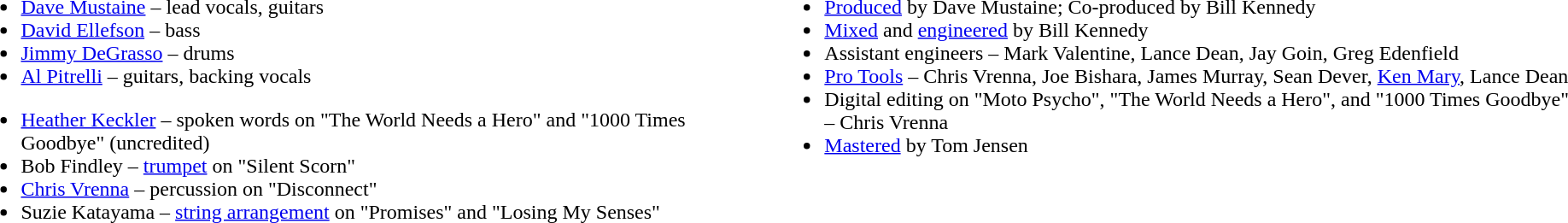<table>
<tr>
<td valign=top><br><ul><li><a href='#'>Dave Mustaine</a> – lead vocals, guitars</li><li><a href='#'>David Ellefson</a> – bass</li><li><a href='#'>Jimmy DeGrasso</a> – drums</li><li><a href='#'>Al Pitrelli</a> – guitars, backing vocals</li></ul><ul><li><a href='#'>Heather Keckler</a> – spoken words on "The World Needs a Hero" and "1000 Times Goodbye" (uncredited)</li><li>Bob Findley – <a href='#'>trumpet</a> on "Silent Scorn"</li><li><a href='#'>Chris Vrenna</a> – percussion on "Disconnect"</li><li>Suzie Katayama – <a href='#'>string arrangement</a> on "Promises" and "Losing My Senses"</li></ul></td>
<td valign=top><br><ul><li><a href='#'>Produced</a> by Dave Mustaine; Co-produced by Bill Kennedy</li><li><a href='#'>Mixed</a> and <a href='#'>engineered</a> by Bill Kennedy</li><li>Assistant engineers – Mark Valentine, Lance Dean, Jay Goin, Greg Edenfield</li><li><a href='#'>Pro Tools</a> – Chris Vrenna, Joe Bishara, James Murray, Sean Dever, <a href='#'>Ken Mary</a>, Lance Dean</li><li>Digital editing on "Moto Psycho", "The World Needs a Hero", and "1000 Times Goodbye" – Chris Vrenna</li><li><a href='#'>Mastered</a> by Tom Jensen</li></ul></td>
</tr>
</table>
